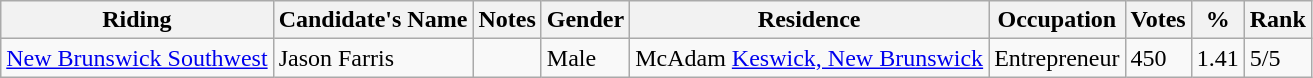<table class="wikitable sortable">
<tr>
<th>Riding<br></th>
<th>Candidate's Name</th>
<th>Notes</th>
<th>Gender</th>
<th>Residence</th>
<th>Occupation</th>
<th>Votes</th>
<th>%</th>
<th>Rank</th>
</tr>
<tr>
<td><a href='#'>New Brunswick Southwest</a></td>
<td>Jason Farris</td>
<td></td>
<td>Male</td>
<td>McAdam <a href='#'>Keswick, New Brunswick</a></td>
<td>Entrepreneur</td>
<td>450</td>
<td>1.41</td>
<td>5/5</td>
</tr>
</table>
